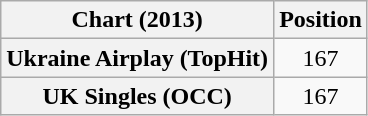<table class="wikitable sortable plainrowheaders" style="text-align:center">
<tr>
<th scope="col">Chart (2013)</th>
<th scope="col">Position</th>
</tr>
<tr>
<th scope="row">Ukraine Airplay (TopHit)</th>
<td>167</td>
</tr>
<tr>
<th scope="row">UK Singles (OCC)</th>
<td>167</td>
</tr>
</table>
